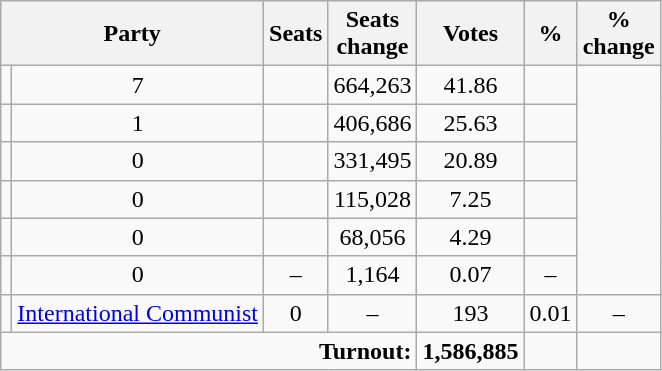<table class="wikitable sortable">
<tr>
<th colspan="2" rowspan="1" align="center">Party</th>
<th align="center">Seats</th>
<th align="center">Seats<br>change</th>
<th align="center">Votes</th>
<th align="center">%</th>
<th align="center">%<br>change</th>
</tr>
<tr>
<td></td>
<td align="center">7</td>
<td align="center"></td>
<td align="center">664,263</td>
<td align="center">41.86</td>
<td align="center"></td>
</tr>
<tr>
<td></td>
<td align="center">1</td>
<td align="center"></td>
<td align="center">406,686</td>
<td align="center">25.63</td>
<td align="center"></td>
</tr>
<tr>
<td></td>
<td align="center">0</td>
<td align="center"></td>
<td align="center">331,495</td>
<td align="center">20.89</td>
<td align="center"></td>
</tr>
<tr>
<td></td>
<td align="center">0</td>
<td align="center"></td>
<td align="center">115,028</td>
<td align="center">7.25</td>
<td align="center"></td>
</tr>
<tr>
<td></td>
<td align="center">0</td>
<td align="center"></td>
<td align="center">68,056</td>
<td align="center">4.29</td>
<td align="center"></td>
</tr>
<tr>
<td></td>
<td align="center">0</td>
<td align="center">–</td>
<td align="center">1,164</td>
<td align="center">0.07</td>
<td align="center">–</td>
</tr>
<tr>
<td></td>
<td><a href='#'>International Communist</a></td>
<td align="center">0</td>
<td align="center">–</td>
<td align="center">193</td>
<td align="center">0.01</td>
<td align="center">–</td>
</tr>
<tr>
<td colspan="4" rowspan="1" align="right"><strong>Turnout:</strong></td>
<td align="center"><strong> 1,586,885</strong></td>
<td align="center"></td>
<td align="center"></td>
</tr>
</table>
